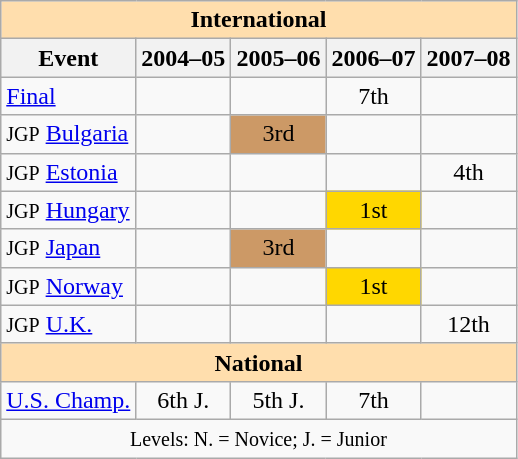<table class="wikitable" style="text-align:center">
<tr>
<th colspan="5" style="background-color: #ffdead; " align="center"><strong>International</strong></th>
</tr>
<tr>
<th>Event</th>
<th>2004–05</th>
<th>2005–06</th>
<th>2006–07</th>
<th>2007–08</th>
</tr>
<tr>
<td align=left> <a href='#'>Final</a></td>
<td></td>
<td></td>
<td>7th</td>
<td></td>
</tr>
<tr>
<td align=left><small>JGP</small> <a href='#'>Bulgaria</a></td>
<td></td>
<td bgcolor=cc9966>3rd</td>
<td></td>
<td></td>
</tr>
<tr>
<td align=left><small>JGP</small> <a href='#'>Estonia</a></td>
<td></td>
<td></td>
<td></td>
<td>4th</td>
</tr>
<tr>
<td align=left><small>JGP</small> <a href='#'>Hungary</a></td>
<td></td>
<td></td>
<td bgcolor=gold>1st</td>
<td></td>
</tr>
<tr>
<td align=left><small>JGP</small> <a href='#'>Japan</a></td>
<td></td>
<td bgcolor=cc9966>3rd</td>
<td></td>
<td></td>
</tr>
<tr>
<td align=left><small>JGP</small> <a href='#'>Norway</a></td>
<td></td>
<td></td>
<td bgcolor=gold>1st</td>
<td></td>
</tr>
<tr>
<td align=left><small>JGP</small> <a href='#'>U.K.</a></td>
<td></td>
<td></td>
<td></td>
<td>12th</td>
</tr>
<tr>
<th colspan="5" style="background-color: #ffdead; " align="center"><strong>National</strong></th>
</tr>
<tr>
<td align=left><a href='#'>U.S. Champ.</a></td>
<td>6th J.</td>
<td>5th J.</td>
<td>7th</td>
<td></td>
</tr>
<tr>
<td colspan="5" align="center"><small> Levels: N. = Novice; J. = Junior </small></td>
</tr>
</table>
